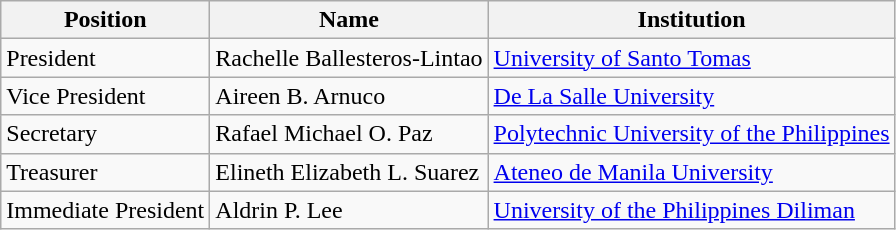<table class=wikitable>
<tr>
<th>Position</th>
<th>Name</th>
<th>Institution</th>
</tr>
<tr>
<td>President</td>
<td>Rachelle Ballesteros-Lintao</td>
<td><a href='#'>University of Santo Tomas</a></td>
</tr>
<tr>
<td>Vice President</td>
<td>Aireen B. Arnuco</td>
<td><a href='#'>De La Salle University</a></td>
</tr>
<tr>
<td>Secretary</td>
<td>Rafael Michael O. Paz</td>
<td><a href='#'>Polytechnic University of the Philippines</a></td>
</tr>
<tr>
<td>Treasurer</td>
<td>Elineth Elizabeth L. Suarez</td>
<td><a href='#'>Ateneo de Manila University</a></td>
</tr>
<tr>
<td>Immediate President</td>
<td>Aldrin P. Lee</td>
<td><a href='#'>University of the Philippines Diliman</a></td>
</tr>
</table>
